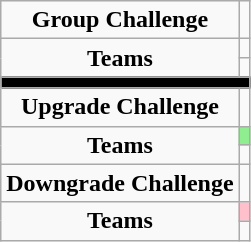<table class="wikitable" style="text-align:center;">
<tr>
<td><strong>Group Challenge</strong></td>
<td></td>
</tr>
<tr>
<td rowspan="2"><strong>Teams</strong></td>
<td></td>
</tr>
<tr>
<td></td>
</tr>
<tr>
<td colspan="2" style="background:black;"></td>
</tr>
<tr>
<td><strong>Upgrade Challenge</strong></td>
<td></td>
</tr>
<tr>
<td rowspan="2"><strong>Teams</strong></td>
<td style="background:lightgreen;"></td>
</tr>
<tr>
<td></td>
</tr>
<tr>
<td><strong>Downgrade Challenge</strong></td>
<td></td>
</tr>
<tr>
<td rowspan="2"><strong>Teams</strong></td>
<td style="background:pink;"></td>
</tr>
<tr>
<td></td>
</tr>
</table>
